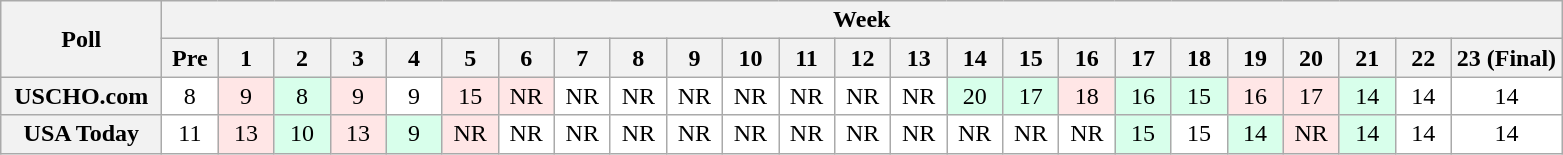<table class="wikitable" style="white-space:nowrap;">
<tr>
<th scope="col" width="100" rowspan="2">Poll</th>
<th colspan="24">Week</th>
</tr>
<tr>
<th scope="col" width="30">Pre</th>
<th scope="col" width="30">1</th>
<th scope="col" width="30">2</th>
<th scope="col" width="30">3</th>
<th scope="col" width="30">4</th>
<th scope="col" width="30">5</th>
<th scope="col" width="30">6</th>
<th scope="col" width="30">7</th>
<th scope="col" width="30">8</th>
<th scope="col" width="30">9</th>
<th scope="col" width="30">10</th>
<th scope="col" width="30">11</th>
<th scope="col" width="30">12</th>
<th scope="col" width="30">13</th>
<th scope="col" width="30">14</th>
<th scope="col" width="30">15</th>
<th scope="col" width="30">16</th>
<th scope="col" width="30">17</th>
<th scope="col" width="30">18</th>
<th scope="col" width="30">19</th>
<th scope="col" width="30">20</th>
<th scope="col" width="30">21</th>
<th scope="col" width="30">22</th>
<th scope="col" width="30">23 (Final)</th>
</tr>
<tr style="text-align:center;">
<th>USCHO.com</th>
<td bgcolor=FFFFFF>8</td>
<td bgcolor=FFE6E6>9</td>
<td bgcolor=D8FFEB>8</td>
<td bgcolor=FFE6E6>9</td>
<td bgcolor=FFFFFF>9</td>
<td bgcolor=FFE6E6>15</td>
<td bgcolor=FFE6E6>NR</td>
<td bgcolor=FFFFFF>NR</td>
<td bgcolor=FFFFFF>NR</td>
<td bgcolor=FFFFFF>NR</td>
<td bgcolor=FFFFFF>NR</td>
<td bgcolor=FFFFFF>NR</td>
<td bgcolor=FFFFFF>NR</td>
<td bgcolor=FFFFFF>NR</td>
<td bgcolor=D8FFEB>20</td>
<td bgcolor=D8FFEB>17</td>
<td bgcolor=FFE6E6>18</td>
<td bgcolor=D8FFEB>16</td>
<td bgcolor=D8FFEB>15</td>
<td bgcolor=FFE6E6>16</td>
<td bgcolor=FFE6E6>17</td>
<td bgcolor=D8FFEB>14</td>
<td bgcolor=FFFFFF>14</td>
<td bgcolor=FFFFFF>14</td>
</tr>
<tr style="text-align:center;">
<th>USA Today</th>
<td bgcolor=FFFFFF>11</td>
<td bgcolor=FFE6E6>13</td>
<td bgcolor=D8FFEB>10</td>
<td bgcolor=FFE6E6>13</td>
<td bgcolor=D8FFEB>9</td>
<td bgcolor=FFE6E6>NR</td>
<td bgcolor=FFFFFF>NR</td>
<td bgcolor=FFFFFF>NR</td>
<td bgcolor=FFFFFF>NR</td>
<td bgcolor=FFFFFF>NR</td>
<td bgcolor=FFFFFF>NR</td>
<td bgcolor=FFFFFF>NR</td>
<td bgcolor=FFFFFF>NR</td>
<td bgcolor=FFFFFF>NR</td>
<td bgcolor=FFFFFF>NR</td>
<td bgcolor=FFFFFF>NR</td>
<td bgcolor=FFFFFF>NR</td>
<td bgcolor=D8FFEB>15</td>
<td bgcolor=FFFFFF>15</td>
<td bgcolor=D8FFEB>14</td>
<td bgcolor=FFE6E6>NR</td>
<td bgcolor=D8FFEB>14</td>
<td bgcolor=FFFFFF>14</td>
<td bgcolor=FFFFFF>14</td>
</tr>
</table>
